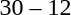<table style="text-align:center">
<tr>
<th width=200></th>
<th width=100></th>
<th width=200></th>
</tr>
<tr>
<td align=right><strong></strong></td>
<td>30 – 12</td>
<td align=left></td>
</tr>
</table>
